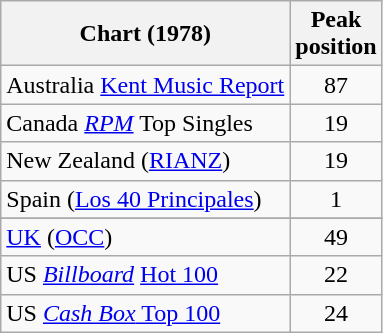<table class="wikitable sortable">
<tr>
<th>Chart (1978)</th>
<th>Peak<br>position</th>
</tr>
<tr>
<td>Australia <a href='#'>Kent Music Report</a></td>
<td style="text-align:center;">87</td>
</tr>
<tr>
<td>Canada <em><a href='#'>RPM</a></em> Top Singles</td>
<td style="text-align:center;">19</td>
</tr>
<tr>
<td>New Zealand (<a href='#'>RIANZ</a>)</td>
<td style="text-align:center;">19</td>
</tr>
<tr>
<td>Spain (<a href='#'>Los 40 Principales</a>)</td>
<td style="text-align:center;">1</td>
</tr>
<tr>
</tr>
<tr>
<td><a href='#'>UK</a> (<a href='#'>OCC</a>)</td>
<td style="text-align:center;">49</td>
</tr>
<tr>
<td>US <em><a href='#'>Billboard</a></em> <a href='#'>Hot 100</a></td>
<td style="text-align:center;">22</td>
</tr>
<tr>
<td>US <a href='#'><em>Cash Box</em> Top 100</a></td>
<td align="center">24</td>
</tr>
</table>
